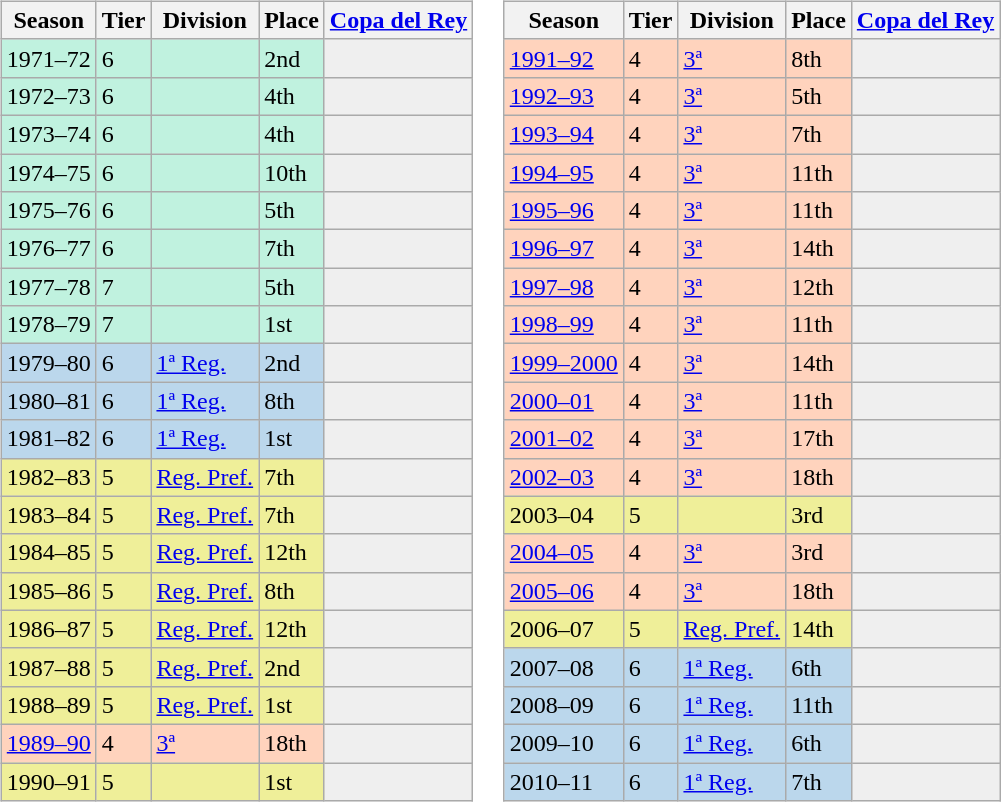<table>
<tr>
<td valign="top" width=0%><br><table class="wikitable">
<tr style="background:#f0f6fa;">
<th>Season</th>
<th>Tier</th>
<th>Division</th>
<th>Place</th>
<th><a href='#'>Copa del Rey</a></th>
</tr>
<tr>
<td style="background:#C0F2DF;">1971–72</td>
<td style="background:#C0F2DF;">6</td>
<td style="background:#C0F2DF;"></td>
<td style="background:#C0F2DF;">2nd</td>
<th style="background:#efefef;"></th>
</tr>
<tr>
<td style="background:#C0F2DF;">1972–73</td>
<td style="background:#C0F2DF;">6</td>
<td style="background:#C0F2DF;"></td>
<td style="background:#C0F2DF;">4th</td>
<th style="background:#efefef;"></th>
</tr>
<tr>
<td style="background:#C0F2DF;">1973–74</td>
<td style="background:#C0F2DF;">6</td>
<td style="background:#C0F2DF;"></td>
<td style="background:#C0F2DF;">4th</td>
<th style="background:#efefef;"></th>
</tr>
<tr>
<td style="background:#C0F2DF;">1974–75</td>
<td style="background:#C0F2DF;">6</td>
<td style="background:#C0F2DF;"></td>
<td style="background:#C0F2DF;">10th</td>
<th style="background:#efefef;"></th>
</tr>
<tr>
<td style="background:#C0F2DF;">1975–76</td>
<td style="background:#C0F2DF;">6</td>
<td style="background:#C0F2DF;"></td>
<td style="background:#C0F2DF;">5th</td>
<th style="background:#efefef;"></th>
</tr>
<tr>
<td style="background:#C0F2DF;">1976–77</td>
<td style="background:#C0F2DF;">6</td>
<td style="background:#C0F2DF;"></td>
<td style="background:#C0F2DF;">7th</td>
<th style="background:#efefef;"></th>
</tr>
<tr>
<td style="background:#C0F2DF;">1977–78</td>
<td style="background:#C0F2DF;">7</td>
<td style="background:#C0F2DF;"></td>
<td style="background:#C0F2DF;">5th</td>
<th style="background:#efefef;"></th>
</tr>
<tr>
<td style="background:#C0F2DF;">1978–79</td>
<td style="background:#C0F2DF;">7</td>
<td style="background:#C0F2DF;"></td>
<td style="background:#C0F2DF;">1st</td>
<th style="background:#efefef;"></th>
</tr>
<tr>
<td style="background:#BBD7EC;">1979–80</td>
<td style="background:#BBD7EC;">6</td>
<td style="background:#BBD7EC;"><a href='#'>1ª Reg.</a></td>
<td style="background:#BBD7EC;">2nd</td>
<th style="background:#efefef;"></th>
</tr>
<tr>
<td style="background:#BBD7EC;">1980–81</td>
<td style="background:#BBD7EC;">6</td>
<td style="background:#BBD7EC;"><a href='#'>1ª Reg.</a></td>
<td style="background:#BBD7EC;">8th</td>
<th style="background:#efefef;"></th>
</tr>
<tr>
<td style="background:#BBD7EC;">1981–82</td>
<td style="background:#BBD7EC;">6</td>
<td style="background:#BBD7EC;"><a href='#'>1ª Reg.</a></td>
<td style="background:#BBD7EC;">1st</td>
<th style="background:#efefef;"></th>
</tr>
<tr>
<td style="background:#EFEF99;">1982–83</td>
<td style="background:#EFEF99;">5</td>
<td style="background:#EFEF99;"><a href='#'>Reg. Pref.</a></td>
<td style="background:#EFEF99;">7th</td>
<th style="background:#efefef;"></th>
</tr>
<tr>
<td style="background:#EFEF99;">1983–84</td>
<td style="background:#EFEF99;">5</td>
<td style="background:#EFEF99;"><a href='#'>Reg. Pref.</a></td>
<td style="background:#EFEF99;">7th</td>
<th style="background:#efefef;"></th>
</tr>
<tr>
<td style="background:#EFEF99;">1984–85</td>
<td style="background:#EFEF99;">5</td>
<td style="background:#EFEF99;"><a href='#'>Reg. Pref.</a></td>
<td style="background:#EFEF99;">12th</td>
<th style="background:#efefef;"></th>
</tr>
<tr>
<td style="background:#EFEF99;">1985–86</td>
<td style="background:#EFEF99;">5</td>
<td style="background:#EFEF99;"><a href='#'>Reg. Pref.</a></td>
<td style="background:#EFEF99;">8th</td>
<th style="background:#efefef;"></th>
</tr>
<tr>
<td style="background:#EFEF99;">1986–87</td>
<td style="background:#EFEF99;">5</td>
<td style="background:#EFEF99;"><a href='#'>Reg. Pref.</a></td>
<td style="background:#EFEF99;">12th</td>
<th style="background:#efefef;"></th>
</tr>
<tr>
<td style="background:#EFEF99;">1987–88</td>
<td style="background:#EFEF99;">5</td>
<td style="background:#EFEF99;"><a href='#'>Reg. Pref.</a></td>
<td style="background:#EFEF99;">2nd</td>
<th style="background:#efefef;"></th>
</tr>
<tr>
<td style="background:#EFEF99;">1988–89</td>
<td style="background:#EFEF99;">5</td>
<td style="background:#EFEF99;"><a href='#'>Reg. Pref.</a></td>
<td style="background:#EFEF99;">1st</td>
<th style="background:#efefef;"></th>
</tr>
<tr>
<td style="background:#FFD3BD;"><a href='#'>1989–90</a></td>
<td style="background:#FFD3BD;">4</td>
<td style="background:#FFD3BD;"><a href='#'>3ª</a></td>
<td style="background:#FFD3BD;">18th</td>
<th style="background:#efefef;"></th>
</tr>
<tr>
<td style="background:#EFEF99;">1990–91</td>
<td style="background:#EFEF99;">5</td>
<td style="background:#EFEF99;"></td>
<td style="background:#EFEF99;">1st</td>
<th style="background:#efefef;"></th>
</tr>
</table>
</td>
<td valign="top" width=0%><br><table class="wikitable">
<tr style="background:#f0f6fa;">
<th>Season</th>
<th>Tier</th>
<th>Division</th>
<th>Place</th>
<th><a href='#'>Copa del Rey</a></th>
</tr>
<tr>
<td style="background:#FFD3BD;"><a href='#'>1991–92</a></td>
<td style="background:#FFD3BD;">4</td>
<td style="background:#FFD3BD;"><a href='#'>3ª</a></td>
<td style="background:#FFD3BD;">8th</td>
<th style="background:#efefef;"></th>
</tr>
<tr>
<td style="background:#FFD3BD;"><a href='#'>1992–93</a></td>
<td style="background:#FFD3BD;">4</td>
<td style="background:#FFD3BD;"><a href='#'>3ª</a></td>
<td style="background:#FFD3BD;">5th</td>
<th style="background:#efefef;"></th>
</tr>
<tr>
<td style="background:#FFD3BD;"><a href='#'>1993–94</a></td>
<td style="background:#FFD3BD;">4</td>
<td style="background:#FFD3BD;"><a href='#'>3ª</a></td>
<td style="background:#FFD3BD;">7th</td>
<th style="background:#efefef;"></th>
</tr>
<tr>
<td style="background:#FFD3BD;"><a href='#'>1994–95</a></td>
<td style="background:#FFD3BD;">4</td>
<td style="background:#FFD3BD;"><a href='#'>3ª</a></td>
<td style="background:#FFD3BD;">11th</td>
<th style="background:#efefef;"></th>
</tr>
<tr>
<td style="background:#FFD3BD;"><a href='#'>1995–96</a></td>
<td style="background:#FFD3BD;">4</td>
<td style="background:#FFD3BD;"><a href='#'>3ª</a></td>
<td style="background:#FFD3BD;">11th</td>
<th style="background:#efefef;"></th>
</tr>
<tr>
<td style="background:#FFD3BD;"><a href='#'>1996–97</a></td>
<td style="background:#FFD3BD;">4</td>
<td style="background:#FFD3BD;"><a href='#'>3ª</a></td>
<td style="background:#FFD3BD;">14th</td>
<th style="background:#efefef;"></th>
</tr>
<tr>
<td style="background:#FFD3BD;"><a href='#'>1997–98</a></td>
<td style="background:#FFD3BD;">4</td>
<td style="background:#FFD3BD;"><a href='#'>3ª</a></td>
<td style="background:#FFD3BD;">12th</td>
<th style="background:#efefef;"></th>
</tr>
<tr>
<td style="background:#FFD3BD;"><a href='#'>1998–99</a></td>
<td style="background:#FFD3BD;">4</td>
<td style="background:#FFD3BD;"><a href='#'>3ª</a></td>
<td style="background:#FFD3BD;">11th</td>
<th style="background:#efefef;"></th>
</tr>
<tr>
<td style="background:#FFD3BD;"><a href='#'>1999–2000</a></td>
<td style="background:#FFD3BD;">4</td>
<td style="background:#FFD3BD;"><a href='#'>3ª</a></td>
<td style="background:#FFD3BD;">14th</td>
<th style="background:#efefef;"></th>
</tr>
<tr>
<td style="background:#FFD3BD;"><a href='#'>2000–01</a></td>
<td style="background:#FFD3BD;">4</td>
<td style="background:#FFD3BD;"><a href='#'>3ª</a></td>
<td style="background:#FFD3BD;">11th</td>
<th style="background:#efefef;"></th>
</tr>
<tr>
<td style="background:#FFD3BD;"><a href='#'>2001–02</a></td>
<td style="background:#FFD3BD;">4</td>
<td style="background:#FFD3BD;"><a href='#'>3ª</a></td>
<td style="background:#FFD3BD;">17th</td>
<th style="background:#efefef;"></th>
</tr>
<tr>
<td style="background:#FFD3BD;"><a href='#'>2002–03</a></td>
<td style="background:#FFD3BD;">4</td>
<td style="background:#FFD3BD;"><a href='#'>3ª</a></td>
<td style="background:#FFD3BD;">18th</td>
<th style="background:#efefef;"></th>
</tr>
<tr>
<td style="background:#EFEF99;">2003–04</td>
<td style="background:#EFEF99;">5</td>
<td style="background:#EFEF99;"></td>
<td style="background:#EFEF99;">3rd</td>
<th style="background:#efefef;"></th>
</tr>
<tr>
<td style="background:#FFD3BD;"><a href='#'>2004–05</a></td>
<td style="background:#FFD3BD;">4</td>
<td style="background:#FFD3BD;"><a href='#'>3ª</a></td>
<td style="background:#FFD3BD;">3rd</td>
<th style="background:#efefef;"></th>
</tr>
<tr>
<td style="background:#FFD3BD;"><a href='#'>2005–06</a></td>
<td style="background:#FFD3BD;">4</td>
<td style="background:#FFD3BD;"><a href='#'>3ª</a></td>
<td style="background:#FFD3BD;">18th</td>
<th style="background:#efefef;"></th>
</tr>
<tr>
<td style="background:#EFEF99;">2006–07</td>
<td style="background:#EFEF99;">5</td>
<td style="background:#EFEF99;"><a href='#'>Reg. Pref.</a></td>
<td style="background:#EFEF99;">14th</td>
<th style="background:#efefef;"></th>
</tr>
<tr>
<td style="background:#BBD7EC;">2007–08</td>
<td style="background:#BBD7EC;">6</td>
<td style="background:#BBD7EC;"><a href='#'>1ª Reg.</a></td>
<td style="background:#BBD7EC;">6th</td>
<th style="background:#efefef;"></th>
</tr>
<tr>
<td style="background:#BBD7EC;">2008–09</td>
<td style="background:#BBD7EC;">6</td>
<td style="background:#BBD7EC;"><a href='#'>1ª Reg.</a></td>
<td style="background:#BBD7EC;">11th</td>
<th style="background:#efefef;"></th>
</tr>
<tr>
<td style="background:#BBD7EC;">2009–10</td>
<td style="background:#BBD7EC;">6</td>
<td style="background:#BBD7EC;"><a href='#'>1ª Reg.</a></td>
<td style="background:#BBD7EC;">6th</td>
<th style="background:#efefef;"></th>
</tr>
<tr>
<td style="background:#BBD7EC;">2010–11</td>
<td style="background:#BBD7EC;">6</td>
<td style="background:#BBD7EC;"><a href='#'>1ª Reg.</a></td>
<td style="background:#BBD7EC;">7th</td>
<th style="background:#efefef;"></th>
</tr>
</table>
</td>
</tr>
</table>
